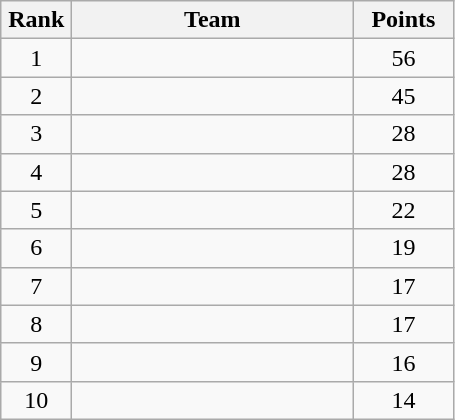<table class="wikitable" style="text-align:center;">
<tr>
<th width=40>Rank</th>
<th width=180>Team</th>
<th width=60>Points</th>
</tr>
<tr>
<td>1</td>
<td align=left></td>
<td>56</td>
</tr>
<tr>
<td>2</td>
<td align=left></td>
<td>45</td>
</tr>
<tr>
<td>3</td>
<td align=left></td>
<td>28</td>
</tr>
<tr>
<td>4</td>
<td align=left></td>
<td>28</td>
</tr>
<tr>
<td>5</td>
<td align=left></td>
<td>22</td>
</tr>
<tr>
<td>6</td>
<td align=left></td>
<td>19</td>
</tr>
<tr>
<td>7</td>
<td align=left></td>
<td>17</td>
</tr>
<tr>
<td>8</td>
<td align=left></td>
<td>17</td>
</tr>
<tr>
<td>9</td>
<td align=left></td>
<td>16</td>
</tr>
<tr>
<td>10</td>
<td align=left></td>
<td>14</td>
</tr>
</table>
